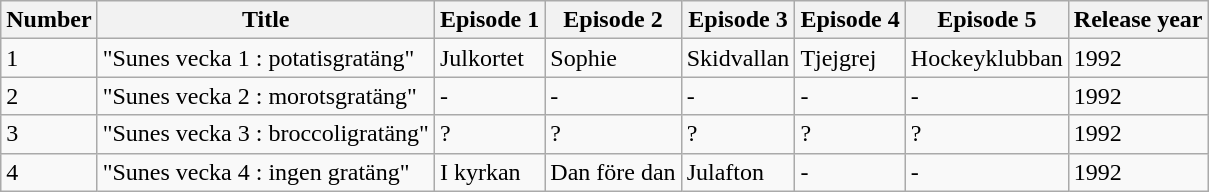<table class="wikitable">
<tr>
<th>Number</th>
<th>Title</th>
<th>Episode 1</th>
<th>Episode 2</th>
<th>Episode 3</th>
<th>Episode 4</th>
<th>Episode 5</th>
<th>Release year</th>
</tr>
<tr>
<td>1</td>
<td>"Sunes vecka 1 : potatisgratäng"</td>
<td>Julkortet</td>
<td>Sophie</td>
<td>Skidvallan</td>
<td>Tjejgrej</td>
<td>Hockeyklubban</td>
<td>1992</td>
</tr>
<tr>
<td>2</td>
<td>"Sunes vecka 2 : morotsgratäng"</td>
<td>-</td>
<td>-</td>
<td>-</td>
<td>-</td>
<td>-</td>
<td>1992</td>
</tr>
<tr>
<td>3</td>
<td>"Sunes vecka 3 : broccoligratäng"</td>
<td>?</td>
<td>?</td>
<td>?</td>
<td>?</td>
<td>?</td>
<td>1992</td>
</tr>
<tr>
<td>4</td>
<td>"Sunes vecka 4 : ingen gratäng"</td>
<td>I kyrkan</td>
<td>Dan före dan</td>
<td>Julafton</td>
<td>-</td>
<td>-</td>
<td>1992</td>
</tr>
</table>
